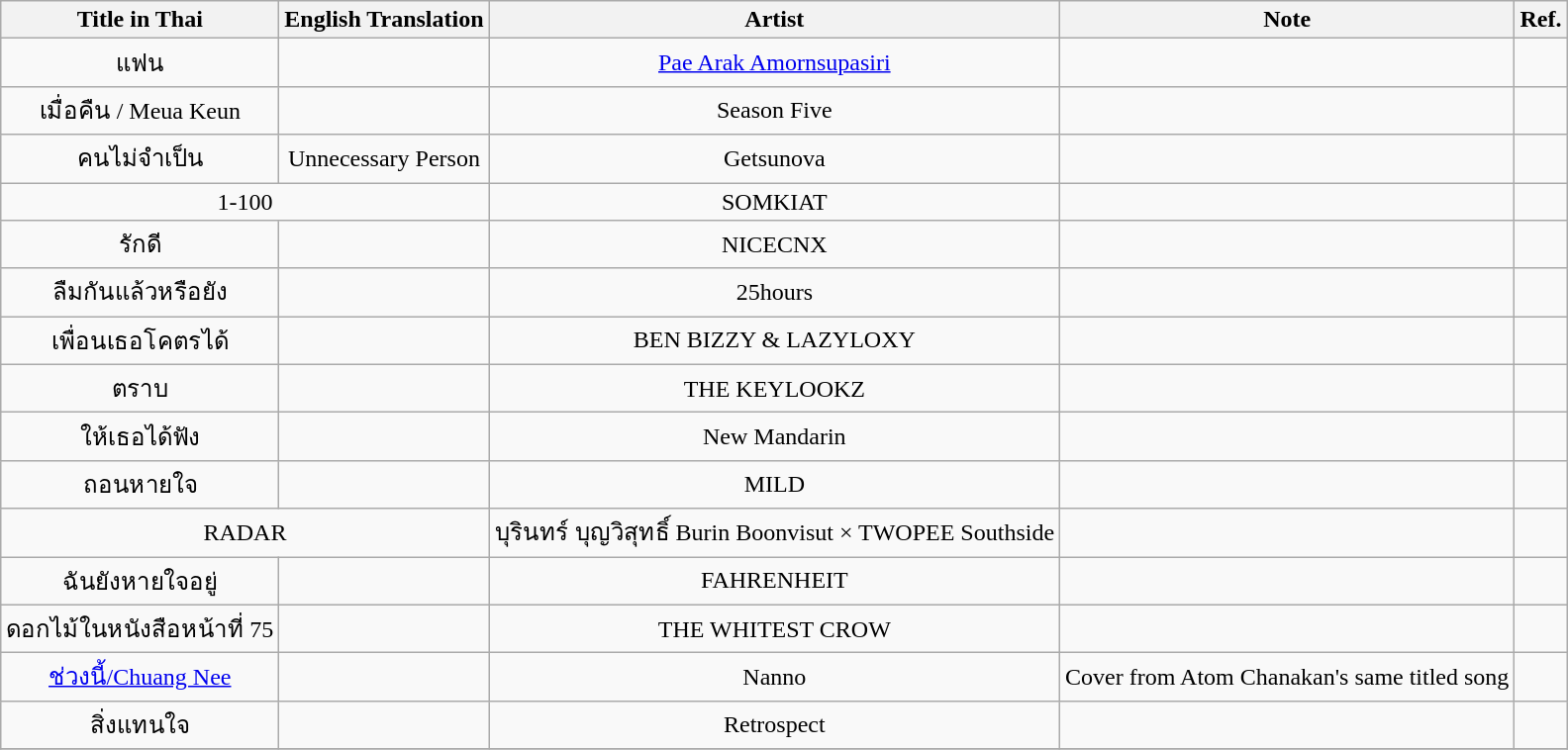<table class="wikitable" style="text-align:center">
<tr>
<th>Title in Thai</th>
<th>English Translation</th>
<th>Artist</th>
<th>Note</th>
<th>Ref.</th>
</tr>
<tr>
<td>แฟน</td>
<td></td>
<td><a href='#'>Pae Arak Amornsupasiri</a></td>
<td></td>
<td></td>
</tr>
<tr>
<td>เมื่อคืน / Meua Keun</td>
<td></td>
<td>Season Five</td>
<td></td>
<td></td>
</tr>
<tr>
<td>คนไม่จำเป็น</td>
<td>Unnecessary Person</td>
<td>Getsunova</td>
<td></td>
<td></td>
</tr>
<tr>
<td colspan=2>1-100</td>
<td>SOMKIAT</td>
<td></td>
<td></td>
</tr>
<tr>
<td>รักดี</td>
<td></td>
<td>NICECNX</td>
<td></td>
<td></td>
</tr>
<tr>
<td>ลืมกันแล้วหรือยัง</td>
<td></td>
<td>25hours</td>
<td></td>
<td></td>
</tr>
<tr>
<td>เพื่อนเธอโคตรได้</td>
<td></td>
<td>BEN BIZZY & LAZYLOXY</td>
<td></td>
<td></td>
</tr>
<tr>
<td>ตราบ</td>
<td></td>
<td>THE KEYLOOKZ</td>
<td></td>
<td></td>
</tr>
<tr>
<td>ให้เธอได้ฟัง</td>
<td></td>
<td>New Mandarin</td>
<td></td>
<td></td>
</tr>
<tr>
<td>ถอนหายใจ</td>
<td></td>
<td>MILD</td>
<td></td>
<td></td>
</tr>
<tr>
<td colspan=2>RADAR</td>
<td>บุรินทร์ บุญวิสุทธิ์ Burin Boonvisut × TWOPEE Southside</td>
<td></td>
<td></td>
</tr>
<tr>
<td>ฉันยังหายใจอยู่</td>
<td></td>
<td>FAHRENHEIT</td>
<td></td>
<td></td>
</tr>
<tr>
<td>ดอกไม้ในหนังสือหน้าที่ 75</td>
<td></td>
<td>THE WHITEST CROW</td>
<td></td>
<td></td>
</tr>
<tr>
<td><a href='#'>ช่วงนี้/Chuang Nee</a></td>
<td></td>
<td>Nanno</td>
<td>Cover from Atom Chanakan's same titled song</td>
<td></td>
</tr>
<tr>
<td>สิ่งแทนใจ</td>
<td></td>
<td>Retrospect</td>
<td></td>
<td></td>
</tr>
<tr>
</tr>
</table>
